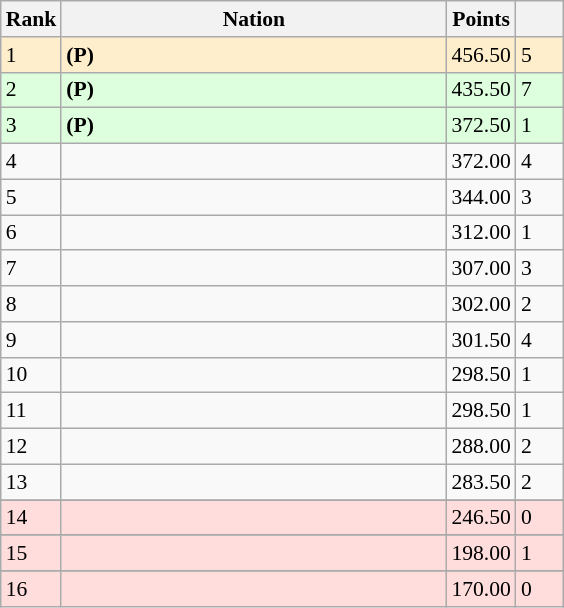<table class="wikitable" style="text-align: left; font-size:90%">
<tr>
<th width="25">Rank</th>
<th width="250">Nation</th>
<th width="25">Points</th>
<th width="25"></th>
</tr>
<tr align="left" valign="top" bgcolor=#ffeecc>
<td align="left">1</td>
<td><strong> (P)</strong></td>
<td>456.50</td>
<td>5</td>
</tr>
<tr bgcolor=#ddffdd>
<td align="left">2</td>
<td><strong> (P)</strong></td>
<td>435.50</td>
<td>7</td>
</tr>
<tr bgcolor=#ddffdd>
<td align="left">3</td>
<td><strong> (P)</strong></td>
<td>372.50</td>
<td>1</td>
</tr>
<tr>
<td align="left">4</td>
<td></td>
<td>372.00</td>
<td>4</td>
</tr>
<tr>
<td align="left">5</td>
<td></td>
<td>344.00</td>
<td>3</td>
</tr>
<tr>
<td align="left">6</td>
<td></td>
<td>312.00</td>
<td>1</td>
</tr>
<tr>
<td align="left">7</td>
<td></td>
<td>307.00</td>
<td>3</td>
</tr>
<tr>
<td align="left">8</td>
<td></td>
<td>302.00</td>
<td>2</td>
</tr>
<tr>
<td align="left">9</td>
<td></td>
<td>301.50</td>
<td>4</td>
</tr>
<tr>
<td align="left">10</td>
<td></td>
<td>298.50</td>
<td>1</td>
</tr>
<tr>
<td align="left">11</td>
<td></td>
<td>298.50</td>
<td>1</td>
</tr>
<tr>
<td align="left">12</td>
<td></td>
<td>288.00</td>
<td>2</td>
</tr>
<tr>
<td align="left">13</td>
<td></td>
<td>283.50</td>
<td>2</td>
</tr>
<tr>
</tr>
<tr bgcolor=#ffdddd>
<td align="left">14</td>
<td></td>
<td>246.50</td>
<td>0</td>
</tr>
<tr>
</tr>
<tr bgcolor=#ffdddd>
<td align="left">15</td>
<td></td>
<td>198.00</td>
<td>1</td>
</tr>
<tr>
</tr>
<tr bgcolor=#ffdddd>
<td align="left">16</td>
<td></td>
<td>170.00</td>
<td>0</td>
</tr>
</table>
